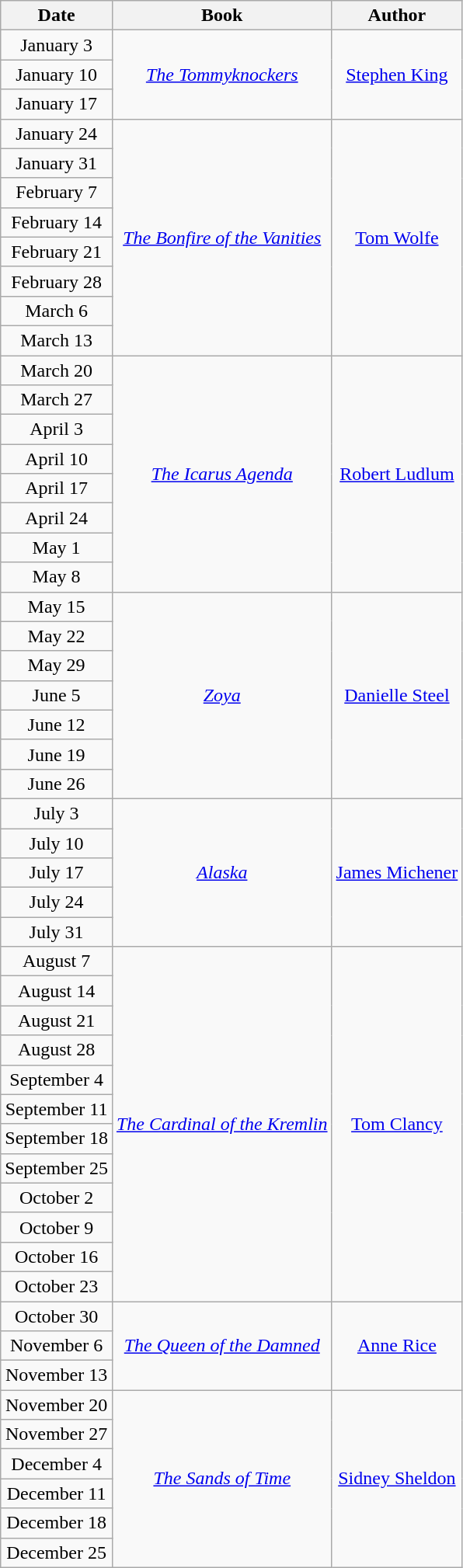<table class="wikitable sortable" style="text-align: center">
<tr>
<th>Date</th>
<th>Book</th>
<th>Author</th>
</tr>
<tr>
<td>January 3</td>
<td rowspan=3><em><a href='#'>The Tommyknockers</a></em></td>
<td rowspan=3><a href='#'>Stephen King</a></td>
</tr>
<tr>
<td>January 10</td>
</tr>
<tr>
<td>January 17</td>
</tr>
<tr>
<td>January 24</td>
<td rowspan=8><em><a href='#'>The Bonfire of the Vanities</a></em></td>
<td rowspan=8><a href='#'>Tom Wolfe</a></td>
</tr>
<tr>
<td>January 31</td>
</tr>
<tr>
<td>February 7</td>
</tr>
<tr>
<td>February 14</td>
</tr>
<tr>
<td>February 21</td>
</tr>
<tr>
<td>February 28</td>
</tr>
<tr>
<td>March 6</td>
</tr>
<tr>
<td>March 13</td>
</tr>
<tr>
<td>March 20</td>
<td rowspan=8><em><a href='#'>The Icarus Agenda</a></em></td>
<td rowspan=8><a href='#'>Robert Ludlum</a></td>
</tr>
<tr>
<td>March 27</td>
</tr>
<tr>
<td>April 3</td>
</tr>
<tr>
<td>April 10</td>
</tr>
<tr>
<td>April 17</td>
</tr>
<tr>
<td>April 24</td>
</tr>
<tr>
<td>May 1</td>
</tr>
<tr>
<td>May 8</td>
</tr>
<tr>
<td>May 15</td>
<td rowspan=7><em><a href='#'>Zoya</a></em></td>
<td rowspan=7><a href='#'>Danielle Steel</a></td>
</tr>
<tr>
<td>May 22</td>
</tr>
<tr>
<td>May 29</td>
</tr>
<tr>
<td>June 5</td>
</tr>
<tr>
<td>June 12</td>
</tr>
<tr>
<td>June 19</td>
</tr>
<tr>
<td>June 26</td>
</tr>
<tr>
<td>July 3</td>
<td rowspan=5><em><a href='#'>Alaska</a></em></td>
<td rowspan=5><a href='#'>James Michener</a></td>
</tr>
<tr>
<td>July 10</td>
</tr>
<tr>
<td>July 17</td>
</tr>
<tr>
<td>July 24</td>
</tr>
<tr>
<td>July 31</td>
</tr>
<tr>
<td>August 7</td>
<td rowspan=12><em><a href='#'>The Cardinal of the Kremlin</a></em></td>
<td rowspan=12><a href='#'>Tom Clancy</a></td>
</tr>
<tr>
<td>August 14</td>
</tr>
<tr>
<td>August 21</td>
</tr>
<tr>
<td>August 28</td>
</tr>
<tr>
<td>September 4</td>
</tr>
<tr>
<td>September 11</td>
</tr>
<tr>
<td>September 18</td>
</tr>
<tr>
<td>September 25</td>
</tr>
<tr>
<td>October 2</td>
</tr>
<tr>
<td>October 9</td>
</tr>
<tr>
<td>October 16</td>
</tr>
<tr>
<td>October 23</td>
</tr>
<tr>
<td>October 30</td>
<td rowspan=3><em><a href='#'>The Queen of the Damned</a></em></td>
<td rowspan=3><a href='#'>Anne Rice</a></td>
</tr>
<tr>
<td>November 6</td>
</tr>
<tr>
<td>November 13</td>
</tr>
<tr>
<td>November 20</td>
<td rowspan=6><em><a href='#'>The Sands of Time</a></em></td>
<td rowspan=6><a href='#'>Sidney Sheldon</a></td>
</tr>
<tr>
<td>November 27</td>
</tr>
<tr>
<td>December 4</td>
</tr>
<tr>
<td>December 11</td>
</tr>
<tr>
<td>December 18</td>
</tr>
<tr>
<td>December 25</td>
</tr>
</table>
